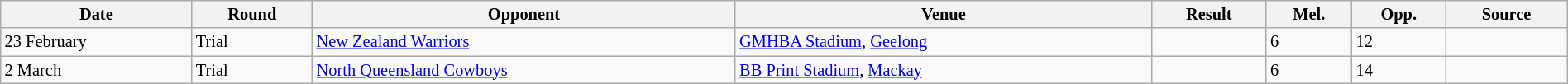<table class="wikitable"  style="font-size:85%; width:100%;">
<tr>
<th>Date</th>
<th>Round</th>
<th>Opponent</th>
<th>Venue</th>
<th>Result</th>
<th>Mel.</th>
<th>Opp.</th>
<th>Source</th>
</tr>
<tr>
<td>23 February</td>
<td>Trial</td>
<td> <a href='#'>New Zealand Warriors</a></td>
<td><a href='#'>GMHBA Stadium</a>, <a href='#'>Geelong</a></td>
<td></td>
<td>6</td>
<td>12</td>
<td></td>
</tr>
<tr>
<td>2 March</td>
<td>Trial</td>
<td> <a href='#'>North Queensland Cowboys</a></td>
<td><a href='#'>BB Print Stadium</a>, <a href='#'>Mackay</a></td>
<td></td>
<td>6</td>
<td>14</td>
<td></td>
</tr>
</table>
